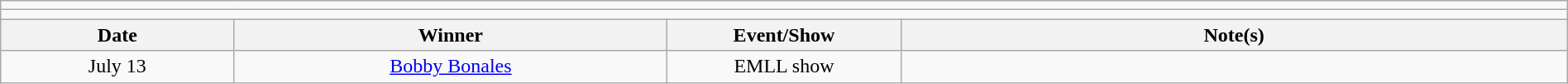<table class="wikitable" style="text-align:center; width:100%;">
<tr>
<td colspan=5></td>
</tr>
<tr>
<td colspan=5><strong></strong></td>
</tr>
<tr>
<th width=14%>Date</th>
<th width=26%>Winner</th>
<th width=14%>Event/Show</th>
<th width=40%>Note(s)</th>
</tr>
<tr>
<td>July 13</td>
<td><a href='#'>Bobby Bonales</a></td>
<td>EMLL show</td>
<td align=left></td>
</tr>
</table>
